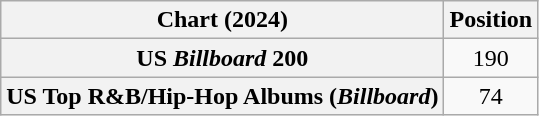<table class="wikitable sortable plainrowheaders" style="text-align:center">
<tr>
<th scope="col">Chart (2024)</th>
<th scope="col">Position</th>
</tr>
<tr>
<th scope="row">US <em>Billboard</em> 200</th>
<td>190</td>
</tr>
<tr>
<th scope="row">US Top R&B/Hip-Hop Albums (<em>Billboard</em>)</th>
<td>74</td>
</tr>
</table>
